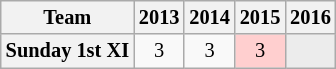<table class="wikitable" style="font-size:85%; text-align:center;">
<tr>
<th scope="col">Team</th>
<th scope="col">2013</th>
<th scope="col">2014</th>
<th scope="col">2015</th>
<th scope="col">2016</th>
</tr>
<tr>
<th scope="row">Sunday 1st XI</th>
<td>3</td>
<td>3</td>
<td bgcolor="#ffcfcf">3</td>
<td bgcolor="#ececec" colspan="1"></td>
</tr>
</table>
